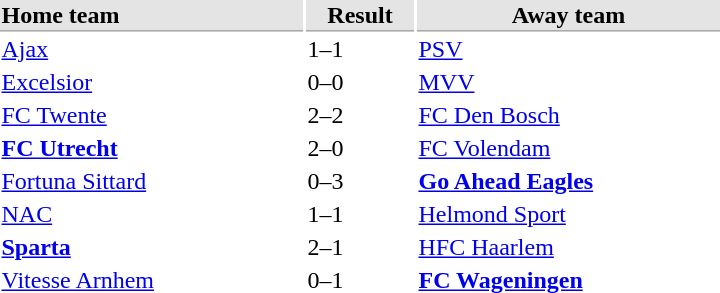<table>
<tr bgcolor="#E4E4E4">
<th style="border-bottom:1px solid #AAAAAA" width="200" align="left">Home team</th>
<th style="border-bottom:1px solid #AAAAAA" width="70" align="center">Result</th>
<th style="border-bottom:1px solid #AAAAAA" width="200">Away team</th>
</tr>
<tr>
<td><a href='#'>Ajax</a></td>
<td>1–1</td>
<td><a href='#'>PSV</a></td>
</tr>
<tr>
<td><a href='#'>Excelsior</a></td>
<td>0–0</td>
<td><a href='#'>MVV</a></td>
</tr>
<tr>
<td><a href='#'>FC Twente</a></td>
<td>2–2</td>
<td><a href='#'>FC Den Bosch</a></td>
</tr>
<tr>
<td><strong><a href='#'>FC Utrecht</a></strong></td>
<td>2–0</td>
<td><a href='#'>FC Volendam</a></td>
</tr>
<tr>
<td><a href='#'>Fortuna Sittard</a></td>
<td>0–3</td>
<td><strong><a href='#'>Go Ahead Eagles</a></strong></td>
</tr>
<tr>
<td><a href='#'>NAC</a></td>
<td>1–1</td>
<td><a href='#'>Helmond Sport</a></td>
</tr>
<tr>
<td><strong><a href='#'>Sparta</a></strong></td>
<td>2–1</td>
<td><a href='#'>HFC Haarlem</a></td>
</tr>
<tr>
<td><a href='#'>Vitesse Arnhem</a></td>
<td>0–1</td>
<td><strong><a href='#'>FC Wageningen</a></strong></td>
</tr>
</table>
